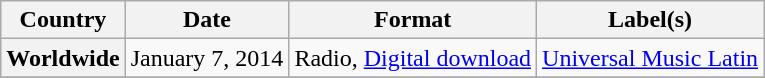<table class="wikitable plainrowheaders">
<tr>
<th>Country</th>
<th>Date</th>
<th>Format</th>
<th>Label(s)</th>
</tr>
<tr>
<th scope="row">Worldwide</th>
<td>January 7, 2014</td>
<td>Radio, <a href='#'>Digital download</a></td>
<td><a href='#'>Universal Music Latin</a></td>
</tr>
<tr>
</tr>
</table>
